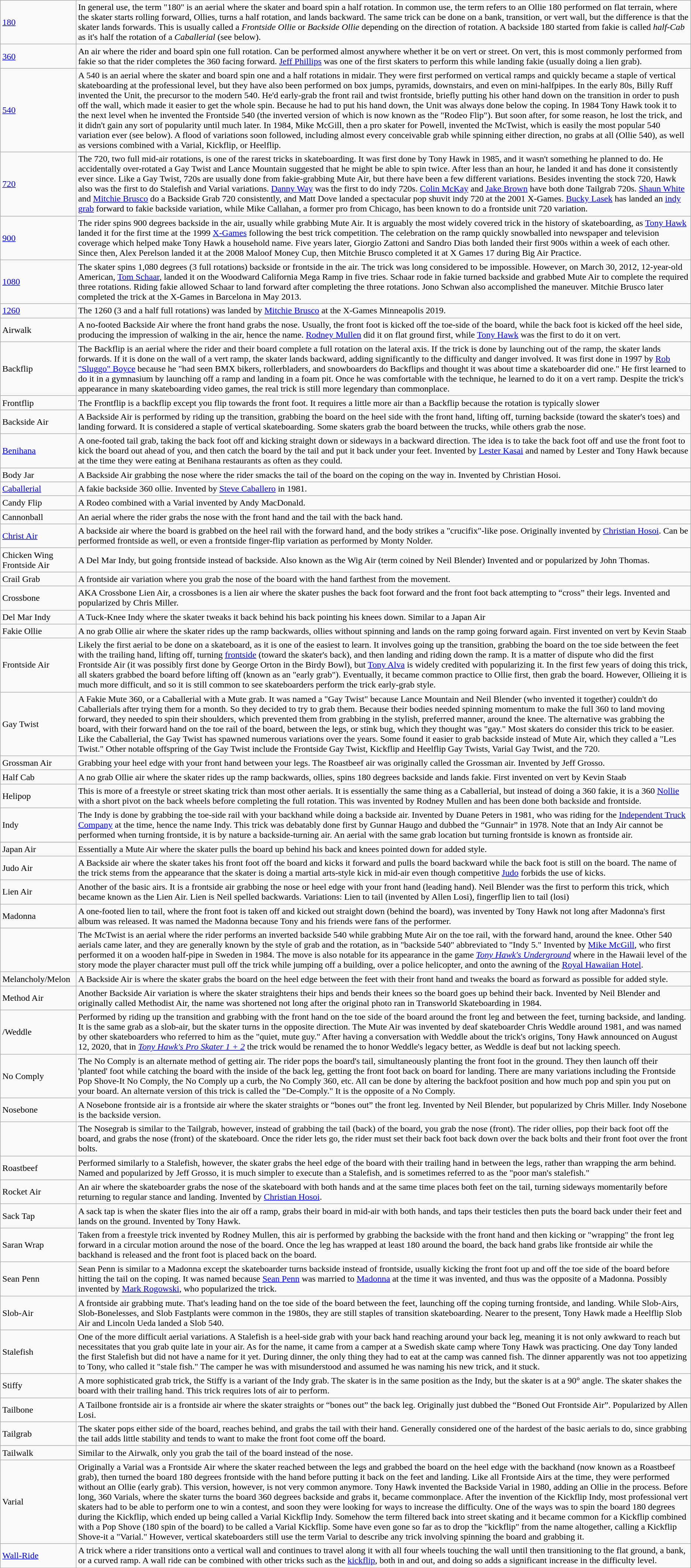<table class="wikitable">
<tr>
<td><a href='#'>180</a></td>
<td>In general use, the term "180" is an aerial where the skater and board spin a half rotation. In common use, the term refers to an Ollie 180 performed on flat terrain, where the skater starts rolling forward, Ollies, turns a half rotation, and lands backward. The same trick can be done on a bank, transition, or vert wall, but the difference is that the skater lands forwards. This is usually called a <em>Frontside Ollie</em> or <em>Backside Ollie</em> depending on the direction of rotation. A backside 180 started from fakie is called <em>half-Cab</em> as it's half the rotation of a <em>Caballerial</em> (see below).</td>
</tr>
<tr>
<td><a href='#'>360</a></td>
<td>An air where the rider and board spin one full rotation.  Can be performed almost anywhere whether it be on vert or street.  On vert, this is most commonly performed from fakie so that the rider completes the 360 facing forward.  <a href='#'>Jeff Phillips</a> was one of the first skaters to perform this while landing fakie (usually doing a lien grab).</td>
</tr>
<tr>
<td><a href='#'>540</a></td>
<td>A 540 is an aerial where the skater and board spin one and a half rotations in midair. They were first performed on vertical ramps and quickly became a staple of vertical skateboarding at the professional level, but they have also been performed on box jumps, pyramids, downstairs, and even on mini-halfpipes. In the early 80s, Billy Ruff invented the Unit, the precursor to the modern 540. He'd early-grab the front rail and twist frontside, briefly putting his other hand down on the transition in order to push off the wall, which made it easier to get the whole spin. Because he had to put his hand down, the Unit was always done below the coping. In 1984 Tony Hawk took it to the next level when he invented the Frontside 540 (the inverted version of which is now known as the "Rodeo Flip"). But soon after, for some reason, he lost the trick, and it didn't gain any sort of popularity until much later. In 1984, Mike McGill, then a pro skater for Powell, invented the McTwist, which is easily the most popular 540 variation ever (see below). A flood of variations soon followed, including almost every conceivable grab while spinning either direction, no grabs at all (Ollie 540), as well as versions combined with a Varial, Kickflip, or Heelflip.</td>
</tr>
<tr>
<td><a href='#'>720</a></td>
<td>The 720, two full mid-air rotations, is one of the rarest tricks in skateboarding. It was first done by Tony Hawk in 1985, and it wasn't something he planned to do. He accidentally over-rotated a Gay Twist and Lance Mountain suggested that he might be able to spin twice. After less than an hour, he landed it and has done it consistently ever since. Like a Gay Twist, 720s are usually done from fakie-grabbing Mute Air, but there have been a few different variations. Besides inventing the stock 720, Hawk also was the first to do Stalefish and Varial variations. <a href='#'>Danny Way</a> was the first to do indy 720s. <a href='#'>Colin McKay</a> and <a href='#'>Jake Brown</a> have both done Tailgrab 720s. <a href='#'>Shaun White</a> and <a href='#'>Mitchie Brusco</a> do a Backside Grab 720 consistently, and Matt Dove landed a spectacular pop shuvit indy 720 at the 2001 X-Games.  <a href='#'>Bucky Lasek</a> has landed an <a href='#'>indy grab</a> forward to fakie backside variation, while Mike Callahan, a former pro from Chicago, has been known to do a frontside unit 720 variation.</td>
</tr>
<tr>
<td><a href='#'>900</a></td>
<td>The rider spins 900 degrees backside in the air, usually while grabbing Mute Air. It is arguably the most widely covered trick in the history of skateboarding, as <a href='#'>Tony Hawk</a> landed it for the first time at the 1999 <a href='#'>X-Games</a> following the best trick competition. The celebration on the ramp quickly snowballed into newspaper and television coverage which helped make Tony Hawk a household name. Five years later, Giorgio Zattoni and Sandro Dias both landed their first 900s within a week of each other. Since then, Alex Perelson landed it at the 2008 Maloof Money Cup, then Mitchie Brusco completed it at X Games 17 during Big Air Practice.</td>
</tr>
<tr>
<td><a href='#'>1080</a></td>
<td>The skater spins 1,080 degrees (3 full rotations) backside or frontside in the air. The trick was long considered to be impossible. However, on March 30, 2012, 12-year-old American, <a href='#'>Tom Schaar</a>, landed it on the Woodward California Mega Ramp in five tries. Schaar rode in fakie turned backside and grabbed Mute Air to complete the required three rotations. Riding fakie allowed Schaar to land forward after completing the three rotations. Jono Schwan also accomplished the maneuver. Mitchie Brusco later completed the trick at the X-Games in Barcelona in May 2013.</td>
</tr>
<tr>
<td><a href='#'>1260</a></td>
<td>The 1260 (3 and a half full rotations) was landed by <a href='#'>Mitchie Brusco</a> at the X-Games Minneapolis 2019.</td>
</tr>
<tr>
<td>Airwalk</td>
<td>A no-footed Backside Air where the front hand grabs the nose. Usually, the front foot is kicked off the toe-side of the board, while the back foot is kicked off the heel side, producing the impression of walking in the air, hence the name. <a href='#'>Rodney Mullen</a> did it on flat ground first, while <a href='#'>Tony Hawk</a> was the first to do it on vert.</td>
</tr>
<tr>
<td>Backflip</td>
<td>The Backflip is an aerial where the rider and their board complete a full rotation on the lateral axis. If the trick is done by launching out of the ramp, the skater lands forwards. If it is done on the wall of a vert ramp, the skater lands backward, adding significantly to the difficulty and danger involved. It was first done in 1997 by <a href='#'>Rob "Sluggo" Boyce</a> because he "had seen BMX bikers, rollerbladers, and snowboarders do Backflips and thought it was about time a skateboarder did one." He first learned to do it in a gymnasium by launching off a ramp and landing in a foam pit. Once he was comfortable with the technique, he learned to do it on a vert ramp. Despite the trick's appearance in many skateboarding video games, the real trick is still more legendary than commonplace.</td>
</tr>
<tr>
<td>Frontflip</td>
<td>The Frontflip is a backflip except you flip towards the front foot. It requires a little more air than a Backflip because the rotation is typically slower</td>
</tr>
<tr>
<td>Backside Air</td>
<td>A Backside Air is performed by riding up the transition, grabbing the board on the heel side with the front hand, lifting off, turning backside (toward the skater's toes) and landing forward. It is considered a staple of vertical skateboarding. Some skaters grab the board between the trucks, while others grab the nose.</td>
</tr>
<tr>
<td><a href='#'>Benihana</a></td>
<td>A one-footed tail grab, taking the back foot off and kicking straight down or sideways in a backward direction. The idea is to take the back foot off and use the front foot to kick the board out ahead of you, and then catch the board by the tail and put it back under your feet. Invented by <a href='#'>Lester Kasai</a> and named by Lester and Tony Hawk because at the time they were eating at Benihana restaurants as often as they could.</td>
</tr>
<tr>
<td>Body Jar</td>
<td>A Backside Air grabbing the nose where the rider smacks the tail of the board on the coping on the way in. Invented by Christian Hosoi.</td>
</tr>
<tr>
<td><a href='#'>Caballerial</a></td>
<td>A fakie backside 360 ollie. Invented by <a href='#'>Steve Caballero</a> in 1981.</td>
</tr>
<tr>
<td>Candy Flip</td>
<td>A Rodeo combined with a Varial invented by Andy MacDonald.</td>
</tr>
<tr>
<td>Cannonball</td>
<td>An aerial where the rider grabs the nose with the front hand and the tail with the back hand.</td>
</tr>
<tr>
<td><a href='#'>Christ Air</a></td>
<td>A backside air where the board is grabbed on the heel rail with the forward hand, and the body strikes a "crucifix"-like pose. Originally invented by <a href='#'>Christian Hosoi</a>. Can be performed frontside as well, or even a frontside finger-flip variation as performed by Monty Nolder.</td>
</tr>
<tr>
<td>Chicken Wing Frontside Air</td>
<td>A Del Mar Indy, but going frontside instead of backside. Also known as the Wig Air (term coined by Neil Blender) Invented and or popularized by John Thomas.</td>
</tr>
<tr>
<td>Crail Grab</td>
<td>A frontside air variation where you grab the nose of the board with the hand farthest from the movement.</td>
</tr>
<tr>
<td>Crossbone</td>
<td>AKA Crossbone Lien Air, a crossbones is a lien air where the skater pushes the back foot forward and the front foot back attempting to “cross” their legs. Invented and popularized by Chris Miller.</td>
</tr>
<tr>
<td>Del Mar Indy</td>
<td>A Tuck-Knee Indy where the skater tweaks it back behind his back pointing his knees down. Similar to a Japan Air</td>
</tr>
<tr>
<td>Fakie Ollie</td>
<td>A no grab Ollie air where the skater rides up the ramp backwards, ollies without spinning and lands on the ramp going forward again. First invented on vert by Kevin Staab</td>
</tr>
<tr>
<td>Frontside Air</td>
<td>Likely the first aerial to be done on a skateboard, as it is one of the easiest to learn. It involves going up the transition, grabbing the board on the toe side between the feet with the trailing hand, lifting off, turning <a href='#'>frontside</a> (toward the skater's back), and then landing and riding down the ramp. It is a matter of dispute who did the first Frontside Air (it was possibly first done by George Orton in the Birdy Bowl), but <a href='#'>Tony Alva</a> is widely credited with popularizing it. In the first few years of doing this trick, all skaters grabbed the board before lifting off (known as an "early grab"). Eventually, it became common practice to Ollie first, then grab the board. However, Ollieing it is much more difficult, and so it is still common to see skateboarders perform the trick early-grab style.</td>
</tr>
<tr>
<td>Gay Twist</td>
<td>A Fakie Mute 360, or a Caballerial with a Mute grab. It was named a "Gay Twist" because Lance Mountain and Neil Blender (who invented it together) couldn't do Caballerials after trying them for a month. So they decided to try to grab them. Because their bodies needed spinning momentum to make the full 360 to land moving forward, they needed to spin their shoulders, which prevented them from grabbing in the stylish, preferred manner, around the knee. The alternative was grabbing the board, with their forward hand on the toe rail of the board, between the legs, or stink bug, which they thought was "gay." Most skaters do consider this trick to be easier. Like the Caballerial, the Gay Twist has spawned numerous variations over the years. Some found it easier to grab backside instead of Mute Air, which they called a "Les Twist." Other notable offspring of the Gay Twist include the Frontside Gay Twist, Kickflip and Heelflip Gay Twists, Varial Gay Twist, and the 720.</td>
</tr>
<tr>
<td>Grossman Air</td>
<td>Grabbing your heel edge with your front hand between your legs. The Roastbeef air was originally called the Grossman air. Invented by Jeff Grosso.</td>
</tr>
<tr>
<td>Half Cab</td>
<td>A no grab Ollie air where the skater rides up the ramp backwards, ollies, spins 180 degrees backside and lands fakie. First invented on vert by Kevin Staab</td>
</tr>
<tr>
<td>Helipop</td>
<td>This is more of a freestyle or street skating trick than most other aerials. It is essentially the same thing as a Caballerial, but instead of doing a 360 fakie, it is a 360 <a href='#'>Nollie</a> with a short pivot on the back wheels before completing the full rotation. This was invented by Rodney Mullen and has been done both backside and frontside.</td>
</tr>
<tr>
<td>Indy</td>
<td>The Indy is done by grabbing the toe-side rail with your backhand while doing a backside air. Invented by Duane Peters in 1981, who was riding for the <a href='#'>Independent Truck Company</a> at the time, hence the name Indy. This trick was debatably done first by Gunnar Haugo and dubbed the “Gunnair” in 1978. Note that an Indy Air cannot be performed when turning frontside, it is by nature a backside-turning air. An aerial with the same grab location but turning frontside is known as frontside air.</td>
</tr>
<tr>
</tr>
<tr>
<td>Japan Air</td>
<td>Essentially a Mute Air where the skater pulls the board up behind his back and knees pointed down for added style.</td>
</tr>
<tr>
<td>Judo Air</td>
<td>A Backside air where the skater takes his front foot off the board and kicks it forward and pulls the board backward while the back foot is still on the board. The name of the trick stems from the appearance that the skater is doing a martial arts-style kick in mid-air even though competitive  <a href='#'>Judo</a> forbids the use of kicks.</td>
</tr>
<tr>
<td>Lien Air</td>
<td>Another of the basic airs. It is a frontside air grabbing the nose or heel edge with your front hand (leading hand). Neil Blender was the first to perform this trick, which became known as the Lien Air. Lien is Neil spelled backwards. Variations: Lien to tail (invented by Allen Losi), fingerflip lien to tail (losi)</td>
</tr>
<tr>
<td>Madonna</td>
<td>A one-footed lien to tail, where the front foot is taken off and kicked out straight down (behind the board), was invented by Tony Hawk not long after Madonna's first album was released. It was named the Madonna because Tony and his friends were fans of the performer.</td>
</tr>
<tr>
<td></td>
<td>The McTwist is an aerial where the rider performs an inverted backside 540 while grabbing Mute Air on the toe rail, with the forward hand, around the knee. Other 540 aerials came later, and they are generally known by the style of grab and the rotation, as in "backside 540" abbreviated to "Indy 5." Invented by <a href='#'>Mike McGill</a>, who first performed it on a wooden half-pipe in Sweden in 1984. The move is also notable for its appearance in the game <em><a href='#'>Tony Hawk's Underground</a></em> where in the Hawaii level of the story mode the player character must pull off the trick while jumping off a building, over a police helicopter, and onto the awning of the <a href='#'>Royal Hawaiian Hotel</a>.</td>
</tr>
<tr>
<td>Melancholy/Melon</td>
<td>A Backside Air is where the skater grabs the board on the heel edge between the feet with their front hand and tweaks the board as forward as possible for added style.</td>
</tr>
<tr>
<td>Method Air</td>
<td>Another Backside Air variation is where the skater straightens their hips and bends their knees so the board goes up behind their back. Invented by Neil Blender and originally called Methodist Air, the name was shortened not long after the original photo ran in Transworld Skateboarding in 1984.</td>
</tr>
<tr>
<td>/Weddle</td>
<td>Performed by riding up the transition and grabbing with the front hand on the toe side of the board around the front leg and between the feet, turning backside, and landing. It is the same grab as a slob-air, but the skater turns in the opposite direction. The Mute Air was invented by deaf skateboarder Chris Weddle around 1981, and was named by other skateboarders who referred to him as the "quiet, mute guy." After having a conversation with Weddle about the trick's origins, Tony Hawk announced on August 12, 2020, that in <em><a href='#'>Tony Hawk's Pro Skater 1 + 2</a></em> the trick would be renamed the  to honor Weddle's legacy better, as Weddle is deaf but not lacking speech.</td>
</tr>
<tr>
<td>No Comply</td>
<td>The No Comply is an alternate method of getting air. The rider pops the board's tail, simultaneously planting the front foot in the ground. They then launch off their 'planted' foot while catching the board with the inside of the back leg, getting the front foot back on board for landing. There are many variations including the Frontside Pop Shove-It No Comply, the No Comply up a curb, the No Comply 360, etc.  All can be done by altering the backfoot position and how much pop and spin you put on your board. An alternate version of this trick is called the "De-Comply." It is the opposite of a No Comply.</td>
</tr>
<tr>
<td>Nosebone</td>
<td>A Nosebone frontside air is a frontside air where the skater straights or “bones out” the front leg. Invented by Neil Blender, but popularized by Chris Miller. Indy Nosebone is the backside version.</td>
</tr>
<tr>
<td></td>
<td>The Nosegrab is similar to the Tailgrab, however, instead of grabbing the tail (back) of the board, you grab the nose (front). The rider ollies, pop their back foot off the board, and grabs the nose (front) of the skateboard. Once the rider lets go, the rider must set their back foot back down over the back bolts and their front foot over the front bolts.</td>
</tr>
<tr>
<td>Roastbeef</td>
<td>Performed similarly to a Stalefish, however, the skater grabs the heel edge of the board with their trailing hand in between the legs, rather than wrapping the arm behind. Named and popularized by Jeff Grosso, it is much simpler to execute than a Stalefish, and is sometimes referred to as the "poor man's stalefish."</td>
</tr>
<tr>
<td>Rocket Air</td>
<td>An air where the skateboarder grabs the nose of the skateboard with both hands and at the same time places both feet on the tail, turning sideways momentarily before returning to regular stance and landing. Invented by <a href='#'>Christian Hosoi</a>.</td>
</tr>
<tr>
<td>Sack Tap</td>
<td>A sack tap is when the skater flies into the air off a ramp, grabs their board in mid-air with both hands, and taps their testicles then puts the board back under their feet and lands on the ground. Invented by Tony Hawk.</td>
</tr>
<tr>
<td>Saran Wrap</td>
<td>Taken from a freestyle trick invented by Rodney Mullen, this air is performed by grabbing the backside with the front hand and then kicking or "wrapping" the front leg forward in a circular motion around the nose of the board.  Once the leg has wrapped at least 180 around the board, the back hand grabs like frontside air while the backhand is released and the front foot is placed back on the board.</td>
</tr>
<tr>
<td>Sean Penn</td>
<td>Sean Penn is similar to a Madonna except the skateboarder turns backside instead of frontside, usually kicking the front foot up and off the toe side of the board before hitting the tail on the coping. It was named because <a href='#'>Sean Penn</a> was married to <a href='#'>Madonna</a> at the time it was invented, and thus was the opposite of a Madonna.  Possibly invented by <a href='#'>Mark Rogowski</a>, who popularized the trick.</td>
</tr>
<tr>
<td>Slob-Air</td>
<td>A frontside air grabbing mute. That's leading hand on the toe side of the board between the feet, launching off the coping turning frontside, and landing. While Slob-Airs, Slob-Bonelesses, and Slob Fastplants were common in the 1980s, they are still staples of transition skateboarding. Nearer to the present, Tony Hawk made a Heelflip Slob Air and Lincoln Ueda landed a Slob 540.</td>
</tr>
<tr>
<td>Stalefish</td>
<td>One of the more difficult aerial variations. A Stalefish is a heel-side grab with your back hand reaching around your back leg, meaning it is not only awkward to reach but necessitates that you grab quite late in your air. As for the name, it came from a camper at a Swedish skate camp where Tony Hawk was practicing. One day Tony landed the first Stalefish but did not have a name for it yet. During dinner, the only thing they had to eat at the camp was canned fish. The dinner apparently was not too appetizing to Tony, who called it "stale fish." The camper he was with misunderstood and assumed he was naming his new trick, and it stuck.</td>
</tr>
<tr>
<td>Stiffy</td>
<td>A more sophisticated grab trick, the Stiffy is a variant of the Indy grab. The skater is in the same position as the Indy, but the skater is at a 90° angle. The skater shakes the board with their trailing hand. This trick requires lots of air to perform.</td>
</tr>
<tr>
<td>Tailbone</td>
<td>A Tailbone frontside air is a frontside air where the skater straights or “bones out” the back leg. Originally just dubbed the “Boned Out Frontside Air”. Popularized by Allen Losi.</td>
</tr>
<tr>
<td>Tailgrab</td>
<td>The skater pops either side of the board, reaches behind, and grabs the tail with their hand. Generally considered one of the hardest of the basic aerials to do, since grabbing the tail adds little stability and tends to want to make the front foot come off the board.</td>
</tr>
<tr>
<td>Tailwalk</td>
<td>Similar to the Airwalk, only you grab the tail of the board instead of the nose.</td>
</tr>
<tr>
<td>Varial</td>
<td>Originally a Varial was a Frontside Air where the skater reached between the legs and grabbed the board on the heel edge with the backhand (now known as a Roastbeef grab), then turned the board 180 degrees frontside with the hand before putting it back on the feet and landing. Like all Frontside Airs at the time, they were performed without an Ollie (early grab). This version, however, is not very common anymore. Tony Hawk invented the Backside Varial in 1980, adding an Ollie in the process. Before long, 360 Varials, where the skater turns the board 360 degrees backside and grabs it, became commonplace. After the invention of the Kickflip Indy, most professional vert skaters had to be able to perform one to win a contest, and soon they were looking for ways to increase the difficulty. One of the ways was to spin the board 180 degrees during the Kickflip, which ended up being called a Varial Kickflip Indy. Somehow the term filtered back into street skating and it became common for a Kickflip combined with a Pop Shove (180 spin of the board) to be called a Varial Kickflip. Some have even gone so far as to drop the "kickflip" from the name altogether, calling a Kickflip Shove-it a "Varial." However, vertical skateboarders still use the term Varial to describe any trick involving spinning the board and grabbing it.</td>
</tr>
<tr>
<td><a href='#'>Wall-Ride</a></td>
<td>A trick where a rider transitions onto a vertical wall and continues to travel along it with all four wheels touching the wall until then transitioning to the flat ground, a bank, or a curved ramp. A wall ride can be combined with other tricks such as the <a href='#'>kickflip</a>, both in and out, and doing so adds a significant increase in the difficulty level.</td>
</tr>
</table>
